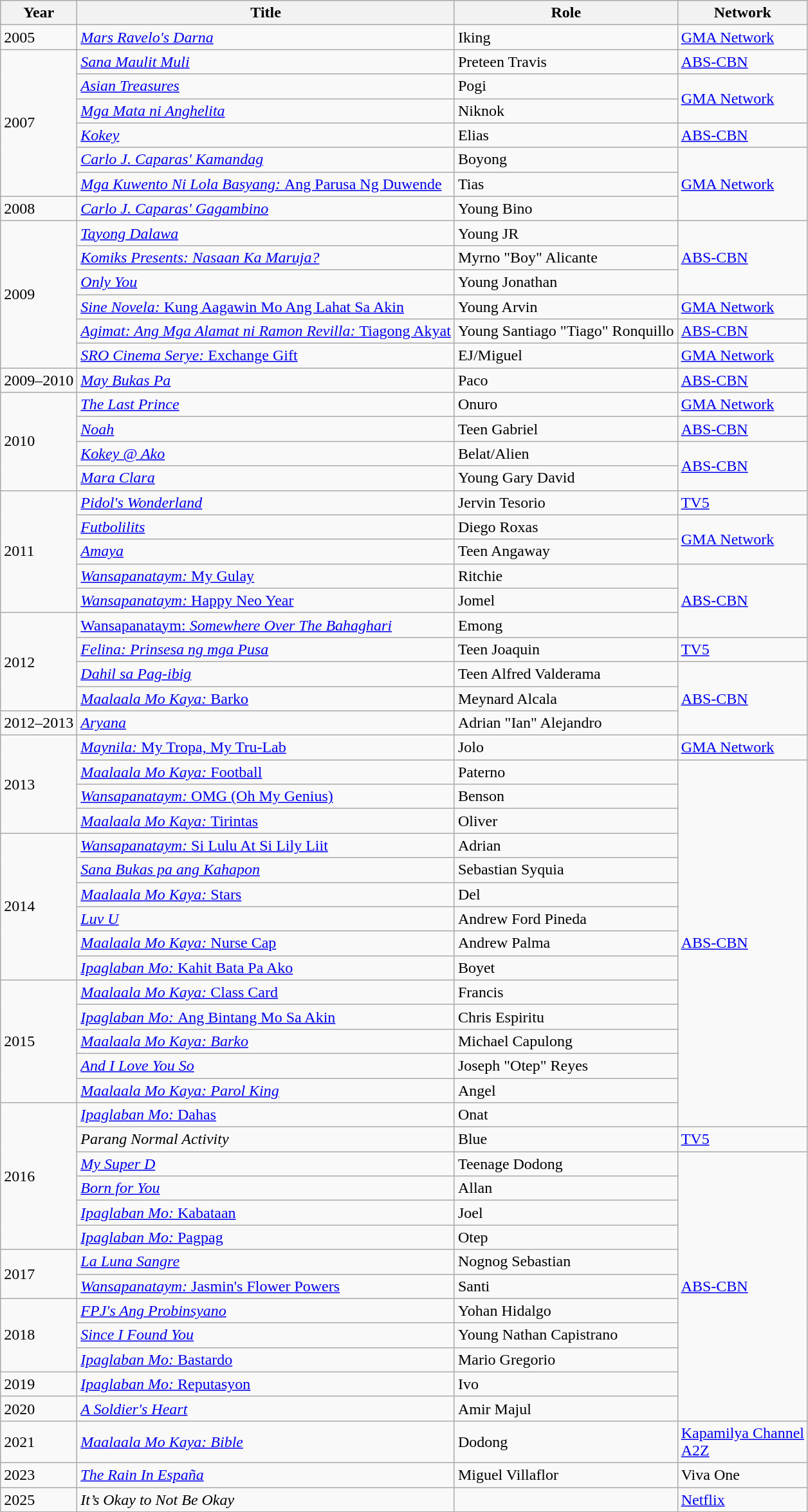<table class="wikitable sortable">
<tr>
<th>Year</th>
<th>Title</th>
<th>Role</th>
<th>Network</th>
</tr>
<tr>
<td>2005</td>
<td><em><a href='#'>Mars Ravelo's Darna</a></em></td>
<td>Iking</td>
<td><a href='#'>GMA Network</a></td>
</tr>
<tr>
<td rowspan="6">2007</td>
<td><em><a href='#'>Sana Maulit Muli</a></em></td>
<td>Preteen Travis</td>
<td><a href='#'>ABS-CBN</a></td>
</tr>
<tr>
<td><em><a href='#'>Asian Treasures</a></em></td>
<td>Pogi</td>
<td rowspan="2"><a href='#'>GMA Network</a></td>
</tr>
<tr>
<td><em><a href='#'>Mga Mata ni Anghelita</a></em></td>
<td>Niknok</td>
</tr>
<tr>
<td><em><a href='#'>Kokey</a></em></td>
<td>Elias</td>
<td><a href='#'>ABS-CBN</a></td>
</tr>
<tr>
<td><em><a href='#'>Carlo J. Caparas' Kamandag</a></em></td>
<td>Boyong</td>
<td rowspan="3"><a href='#'>GMA Network</a></td>
</tr>
<tr>
<td><em><a href='#'>Mga Kuwento Ni Lola Basyang: </em>Ang Parusa Ng Duwende<em></a></em></td>
<td>Tias</td>
</tr>
<tr>
<td>2008</td>
<td><em><a href='#'>Carlo J. Caparas' Gagambino</a></em></td>
<td>Young Bino</td>
</tr>
<tr>
<td rowspan="6">2009</td>
<td><em><a href='#'>Tayong Dalawa</a></em></td>
<td>Young JR</td>
<td rowspan="3"><a href='#'>ABS-CBN</a></td>
</tr>
<tr>
<td><em><a href='#'>Komiks Presents: Nasaan Ka Maruja?</a></em></td>
<td>Myrno "Boy" Alicante</td>
</tr>
<tr>
<td><em><a href='#'>Only You</a></em></td>
<td>Young Jonathan</td>
</tr>
<tr>
<td><em><a href='#'>Sine Novela: </em>Kung Aagawin Mo Ang Lahat Sa Akin<em></a></em></td>
<td>Young Arvin</td>
<td><a href='#'>GMA Network</a></td>
</tr>
<tr>
<td><em><a href='#'>Agimat: Ang Mga Alamat ni Ramon Revilla: </em>Tiagong Akyat<em></a></em></td>
<td>Young Santiago "Tiago" Ronquillo</td>
<td><a href='#'>ABS-CBN</a></td>
</tr>
<tr>
<td><em><a href='#'>SRO Cinema Serye: </em>Exchange Gift<em></a></em></td>
<td>EJ/Miguel</td>
<td><a href='#'>GMA Network</a></td>
</tr>
<tr>
<td>2009–2010</td>
<td><em><a href='#'>May Bukas Pa</a></em></td>
<td>Paco</td>
<td><a href='#'>ABS-CBN</a></td>
</tr>
<tr>
<td rowspan="4">2010</td>
<td><em><a href='#'>The Last Prince</a></em></td>
<td>Onuro</td>
<td><a href='#'>GMA Network</a></td>
</tr>
<tr>
<td><em><a href='#'>Noah</a></em></td>
<td>Teen Gabriel</td>
<td><a href='#'>ABS-CBN</a></td>
</tr>
<tr>
<td><em><a href='#'>Kokey @ Ako</a></em></td>
<td>Belat/Alien</td>
<td rowspan="2"><a href='#'>ABS-CBN</a></td>
</tr>
<tr>
<td><em><a href='#'>Mara Clara</a></em></td>
<td>Young Gary David</td>
</tr>
<tr>
<td rowspan="5">2011</td>
<td><em><a href='#'>Pidol's Wonderland</a></em></td>
<td>Jervin Tesorio</td>
<td><a href='#'>TV5</a></td>
</tr>
<tr>
<td><em><a href='#'>Futbolilits</a></em></td>
<td>Diego Roxas</td>
<td rowspan="2"><a href='#'>GMA Network</a></td>
</tr>
<tr>
<td><em><a href='#'>Amaya</a></em></td>
<td>Teen Angaway</td>
</tr>
<tr>
<td><em><a href='#'>Wansapanataym: </em>My Gulay<em></a></em></td>
<td>Ritchie</td>
<td rowspan="3"><a href='#'>ABS-CBN</a></td>
</tr>
<tr>
<td><em><a href='#'>Wansapanataym: </em>Happy Neo Year<em></a></em></td>
<td>Jomel</td>
</tr>
<tr>
<td rowspan="4">2012</td>
<td><a href='#'>Wansapanataym: <em>Somewhere Over The Bahaghari</em></a></td>
<td>Emong</td>
</tr>
<tr>
<td><em><a href='#'>Felina: Prinsesa ng mga Pusa</a></em></td>
<td>Teen Joaquin</td>
<td><a href='#'>TV5</a></td>
</tr>
<tr>
<td><em><a href='#'>Dahil sa Pag-ibig</a></em></td>
<td>Teen Alfred Valderama</td>
<td rowspan="3"><a href='#'>ABS-CBN</a></td>
</tr>
<tr>
<td><em><a href='#'>Maalaala Mo Kaya: </em>Barko<em></a></em></td>
<td>Meynard Alcala</td>
</tr>
<tr>
<td>2012–2013</td>
<td><em><a href='#'>Aryana</a></em></td>
<td>Adrian "Ian" Alejandro</td>
</tr>
<tr>
<td rowspan="4">2013</td>
<td><em><a href='#'>Maynila: </em>My Tropa, My Tru-Lab<em></a></em></td>
<td>Jolo</td>
<td><a href='#'>GMA Network</a></td>
</tr>
<tr>
<td><em><a href='#'>Maalaala Mo Kaya: </em>Football<em></a></em></td>
<td>Paterno</td>
<td rowspan="15"><a href='#'>ABS-CBN</a></td>
</tr>
<tr>
<td><em><a href='#'>Wansapanataym: </em>OMG (Oh My Genius)<em></a></em></td>
<td>Benson</td>
</tr>
<tr>
<td><em><a href='#'>Maalaala Mo Kaya: </em>Tirintas<em></a></em></td>
<td>Oliver</td>
</tr>
<tr>
<td rowspan="6">2014</td>
<td><em><a href='#'>Wansapanataym: </em>Si Lulu At Si Lily Liit<em></a></em></td>
<td>Adrian</td>
</tr>
<tr>
<td><em><a href='#'>Sana Bukas pa ang Kahapon</a></em></td>
<td>Sebastian Syquia</td>
</tr>
<tr>
<td><em><a href='#'>Maalaala Mo Kaya: </em>Stars<em></a></em></td>
<td>Del</td>
</tr>
<tr>
<td><em><a href='#'>Luv U</a></em></td>
<td>Andrew Ford Pineda</td>
</tr>
<tr>
<td><em><a href='#'>Maalaala Mo Kaya: </em>Nurse Cap<em></a></em></td>
<td>Andrew Palma</td>
</tr>
<tr>
<td><em><a href='#'>Ipaglaban Mo: </em>Kahit Bata Pa Ako<em></a></em></td>
<td>Boyet</td>
</tr>
<tr>
<td rowspan="5">2015</td>
<td><em><a href='#'>Maalaala Mo Kaya: </em>Class Card<em></a></em></td>
<td>Francis</td>
</tr>
<tr>
<td><em><a href='#'>Ipaglaban Mo: </em>Ang Bintang Mo Sa Akin<em></a></em></td>
<td>Chris Espiritu</td>
</tr>
<tr>
<td><em><a href='#'>Maalaala Mo Kaya: Barko</a></em></td>
<td>Michael Capulong</td>
</tr>
<tr>
<td><em><a href='#'>And I Love You So</a></em></td>
<td>Joseph "Otep" Reyes</td>
</tr>
<tr>
<td><em><a href='#'>Maalaala Mo Kaya: Parol King</a></em></td>
<td>Angel</td>
</tr>
<tr>
<td rowspan="6">2016</td>
<td><em><a href='#'>Ipaglaban Mo: </em>Dahas<em></a></em></td>
<td>Onat</td>
</tr>
<tr>
<td><em>Parang Normal Activity</em></td>
<td>Blue</td>
<td><a href='#'>TV5</a></td>
</tr>
<tr>
<td><em><a href='#'>My Super D</a></em></td>
<td>Teenage Dodong</td>
<td rowspan="11"><a href='#'>ABS-CBN</a></td>
</tr>
<tr>
<td><em><a href='#'>Born for You</a></em></td>
<td>Allan</td>
</tr>
<tr>
<td><em><a href='#'>Ipaglaban Mo: </em>Kabataan<em></a></em></td>
<td>Joel</td>
</tr>
<tr>
<td><em><a href='#'>Ipaglaban Mo: </em>Pagpag<em></a></em></td>
<td>Otep</td>
</tr>
<tr>
<td rowspan="2">2017</td>
<td><em><a href='#'>La Luna Sangre</a></em></td>
<td>Nognog Sebastian</td>
</tr>
<tr>
<td><em><a href='#'> Wansapanataym: </em>Jasmin's Flower Powers<em></a></em></td>
<td>Santi</td>
</tr>
<tr>
<td rowspan="3">2018</td>
<td><em><a href='#'>FPJ's Ang Probinsyano</a></em></td>
<td>Yohan Hidalgo</td>
</tr>
<tr>
<td><em><a href='#'>Since I Found You</a></em></td>
<td>Young Nathan Capistrano</td>
</tr>
<tr>
<td><em><a href='#'>Ipaglaban Mo: </em>Bastardo<em></a></em></td>
<td>Mario Gregorio</td>
</tr>
<tr>
<td>2019</td>
<td><em><a href='#'>Ipaglaban Mo: </em>Reputasyon<em></a></em></td>
<td>Ivo</td>
</tr>
<tr>
<td>2020</td>
<td><em><a href='#'>A Soldier's Heart</a></em></td>
<td>Amir Majul</td>
</tr>
<tr>
<td>2021</td>
<td><em><a href='#'>Maalaala Mo Kaya: Bible</a></em></td>
<td>Dodong</td>
<td><a href='#'>Kapamilya Channel</a> <br> <a href='#'>A2Z</a></td>
</tr>
<tr>
<td>2023</td>
<td><em><a href='#'>The Rain In España</a></em></td>
<td>Miguel Villaflor</td>
<td>Viva One</td>
</tr>
<tr>
<td>2025</td>
<td><em>It’s Okay to Not Be Okay</em></td>
<td></td>
<td><a href='#'>Netflix</a></td>
</tr>
</table>
